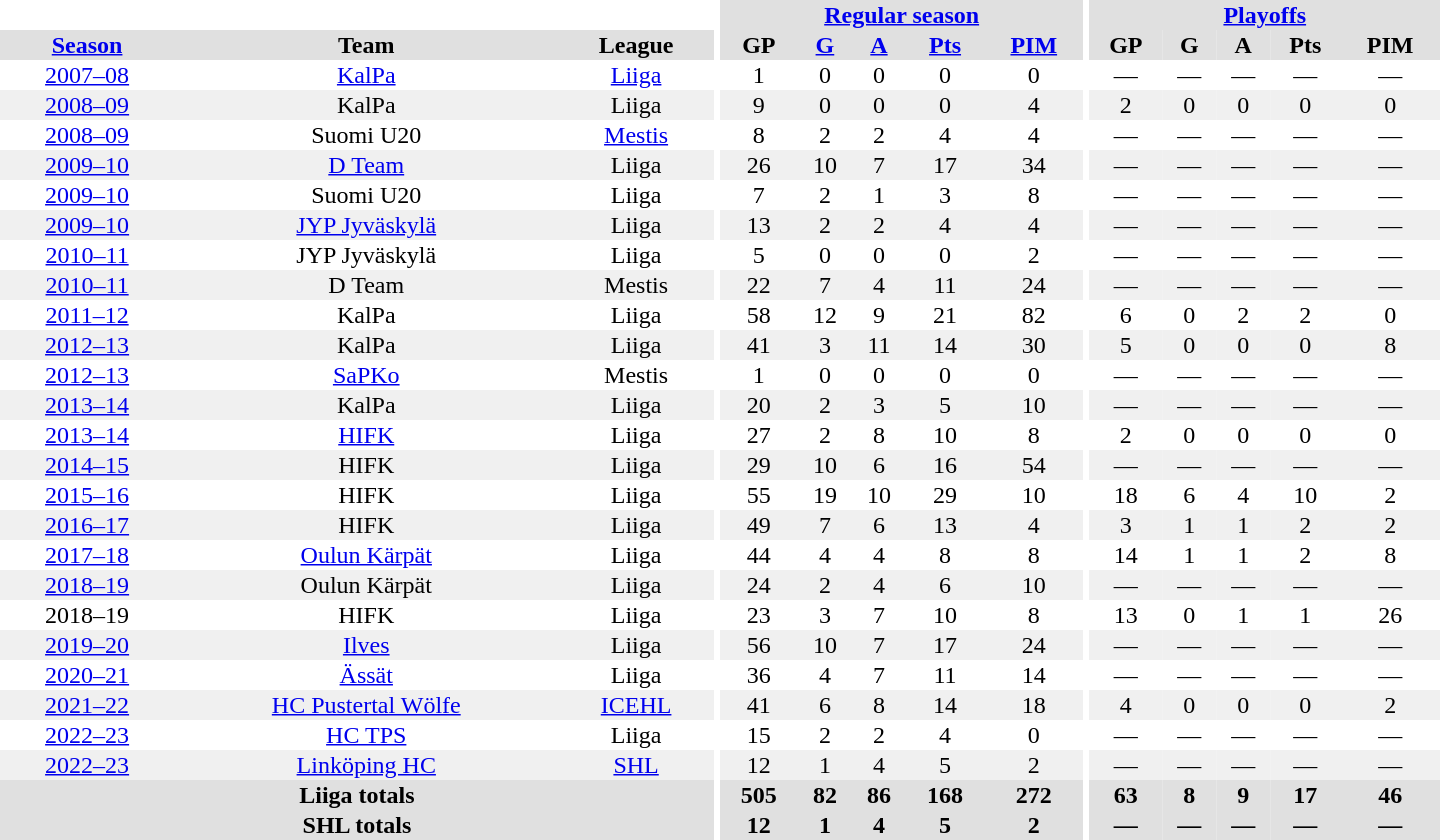<table border="0" cellpadding="1" cellspacing="0" style="text-align:center; width:60em">
<tr bgcolor="#e0e0e0">
<th colspan="3" bgcolor="#ffffff"></th>
<th rowspan="99" bgcolor="#ffffff"></th>
<th colspan="5"><a href='#'>Regular season</a></th>
<th rowspan="99" bgcolor="#ffffff"></th>
<th colspan="5"><a href='#'>Playoffs</a></th>
</tr>
<tr bgcolor="#e0e0e0">
<th><a href='#'>Season</a></th>
<th>Team</th>
<th>League</th>
<th>GP</th>
<th><a href='#'>G</a></th>
<th><a href='#'>A</a></th>
<th><a href='#'>Pts</a></th>
<th><a href='#'>PIM</a></th>
<th>GP</th>
<th>G</th>
<th>A</th>
<th>Pts</th>
<th>PIM</th>
</tr>
<tr>
<td><a href='#'>2007–08</a></td>
<td><a href='#'>KalPa</a></td>
<td><a href='#'>Liiga</a></td>
<td>1</td>
<td>0</td>
<td>0</td>
<td>0</td>
<td>0</td>
<td>—</td>
<td>—</td>
<td>—</td>
<td>—</td>
<td>—</td>
</tr>
<tr bgcolor="#f0f0f0">
<td><a href='#'>2008–09</a></td>
<td>KalPa</td>
<td>Liiga</td>
<td>9</td>
<td>0</td>
<td>0</td>
<td>0</td>
<td>4</td>
<td>2</td>
<td>0</td>
<td>0</td>
<td>0</td>
<td>0</td>
</tr>
<tr>
<td><a href='#'>2008–09</a></td>
<td>Suomi U20</td>
<td><a href='#'>Mestis</a></td>
<td>8</td>
<td>2</td>
<td>2</td>
<td>4</td>
<td>4</td>
<td>—</td>
<td>—</td>
<td>—</td>
<td>—</td>
<td>—</td>
</tr>
<tr bgcolor="#f0f0f0">
<td><a href='#'>2009–10</a></td>
<td><a href='#'>D Team</a></td>
<td>Liiga</td>
<td>26</td>
<td>10</td>
<td>7</td>
<td>17</td>
<td>34</td>
<td>—</td>
<td>—</td>
<td>—</td>
<td>—</td>
<td>—</td>
</tr>
<tr>
<td><a href='#'>2009–10</a></td>
<td>Suomi U20</td>
<td>Liiga</td>
<td>7</td>
<td>2</td>
<td>1</td>
<td>3</td>
<td>8</td>
<td>—</td>
<td>—</td>
<td>—</td>
<td>—</td>
<td>—</td>
</tr>
<tr bgcolor="#f0f0f0">
<td><a href='#'>2009–10</a></td>
<td><a href='#'>JYP Jyväskylä</a></td>
<td>Liiga</td>
<td>13</td>
<td>2</td>
<td>2</td>
<td>4</td>
<td>4</td>
<td>—</td>
<td>—</td>
<td>—</td>
<td>—</td>
<td>—</td>
</tr>
<tr>
<td><a href='#'>2010–11</a></td>
<td>JYP Jyväskylä</td>
<td>Liiga</td>
<td>5</td>
<td>0</td>
<td>0</td>
<td>0</td>
<td>2</td>
<td>—</td>
<td>—</td>
<td>—</td>
<td>—</td>
<td>—</td>
</tr>
<tr bgcolor="#f0f0f0">
<td><a href='#'>2010–11</a></td>
<td>D Team</td>
<td>Mestis</td>
<td>22</td>
<td>7</td>
<td>4</td>
<td>11</td>
<td>24</td>
<td>—</td>
<td>—</td>
<td>—</td>
<td>—</td>
<td>—</td>
</tr>
<tr>
<td><a href='#'>2011–12</a></td>
<td>KalPa</td>
<td>Liiga</td>
<td>58</td>
<td>12</td>
<td>9</td>
<td>21</td>
<td>82</td>
<td>6</td>
<td>0</td>
<td>2</td>
<td>2</td>
<td>0</td>
</tr>
<tr bgcolor="#f0f0f0">
<td><a href='#'>2012–13</a></td>
<td>KalPa</td>
<td>Liiga</td>
<td>41</td>
<td>3</td>
<td>11</td>
<td>14</td>
<td>30</td>
<td>5</td>
<td>0</td>
<td>0</td>
<td>0</td>
<td>8</td>
</tr>
<tr>
<td><a href='#'>2012–13</a></td>
<td><a href='#'>SaPKo</a></td>
<td>Mestis</td>
<td>1</td>
<td>0</td>
<td>0</td>
<td>0</td>
<td>0</td>
<td>—</td>
<td>—</td>
<td>—</td>
<td>—</td>
<td>—</td>
</tr>
<tr bgcolor="#f0f0f0">
<td><a href='#'>2013–14</a></td>
<td>KalPa</td>
<td>Liiga</td>
<td>20</td>
<td>2</td>
<td>3</td>
<td>5</td>
<td>10</td>
<td>—</td>
<td>—</td>
<td>—</td>
<td>—</td>
<td>—</td>
</tr>
<tr>
<td><a href='#'>2013–14</a></td>
<td><a href='#'>HIFK</a></td>
<td>Liiga</td>
<td>27</td>
<td>2</td>
<td>8</td>
<td>10</td>
<td>8</td>
<td>2</td>
<td>0</td>
<td>0</td>
<td>0</td>
<td>0</td>
</tr>
<tr bgcolor="#f0f0f0">
<td><a href='#'>2014–15</a></td>
<td>HIFK</td>
<td>Liiga</td>
<td>29</td>
<td>10</td>
<td>6</td>
<td>16</td>
<td>54</td>
<td>—</td>
<td>—</td>
<td>—</td>
<td>—</td>
<td>—</td>
</tr>
<tr>
<td><a href='#'>2015–16</a></td>
<td>HIFK</td>
<td>Liiga</td>
<td>55</td>
<td>19</td>
<td>10</td>
<td>29</td>
<td>10</td>
<td>18</td>
<td>6</td>
<td>4</td>
<td>10</td>
<td>2</td>
</tr>
<tr bgcolor="#f0f0f0">
<td><a href='#'>2016–17</a></td>
<td>HIFK</td>
<td>Liiga</td>
<td>49</td>
<td>7</td>
<td>6</td>
<td>13</td>
<td>4</td>
<td>3</td>
<td>1</td>
<td>1</td>
<td>2</td>
<td>2</td>
</tr>
<tr>
<td><a href='#'>2017–18</a></td>
<td><a href='#'>Oulun Kärpät</a></td>
<td>Liiga</td>
<td>44</td>
<td>4</td>
<td>4</td>
<td>8</td>
<td>8</td>
<td>14</td>
<td>1</td>
<td>1</td>
<td>2</td>
<td>8</td>
</tr>
<tr bgcolor="#f0f0f0">
<td><a href='#'>2018–19</a></td>
<td>Oulun Kärpät</td>
<td>Liiga</td>
<td>24</td>
<td>2</td>
<td>4</td>
<td>6</td>
<td>10</td>
<td>—</td>
<td>—</td>
<td>—</td>
<td>—</td>
<td>—</td>
</tr>
<tr>
<td>2018–19</td>
<td>HIFK</td>
<td>Liiga</td>
<td>23</td>
<td>3</td>
<td>7</td>
<td>10</td>
<td>8</td>
<td>13</td>
<td>0</td>
<td>1</td>
<td>1</td>
<td>26</td>
</tr>
<tr bgcolor="#f0f0f0">
<td><a href='#'>2019–20</a></td>
<td><a href='#'>Ilves</a></td>
<td>Liiga</td>
<td>56</td>
<td>10</td>
<td>7</td>
<td>17</td>
<td>24</td>
<td>—</td>
<td>—</td>
<td>—</td>
<td>—</td>
<td>—</td>
</tr>
<tr>
<td><a href='#'>2020–21</a></td>
<td><a href='#'>Ässät</a></td>
<td>Liiga</td>
<td>36</td>
<td>4</td>
<td>7</td>
<td>11</td>
<td>14</td>
<td>—</td>
<td>—</td>
<td>—</td>
<td>—</td>
<td>—</td>
</tr>
<tr bgcolor="#f0f0f0">
<td><a href='#'>2021–22</a></td>
<td><a href='#'>HC Pustertal Wölfe</a></td>
<td><a href='#'>ICEHL</a></td>
<td>41</td>
<td>6</td>
<td>8</td>
<td>14</td>
<td>18</td>
<td>4</td>
<td>0</td>
<td>0</td>
<td>0</td>
<td>2</td>
</tr>
<tr>
<td><a href='#'>2022–23</a></td>
<td><a href='#'>HC TPS</a></td>
<td>Liiga</td>
<td>15</td>
<td>2</td>
<td>2</td>
<td>4</td>
<td>0</td>
<td>—</td>
<td>—</td>
<td>—</td>
<td>—</td>
<td>—</td>
</tr>
<tr bgcolor="#f0f0f0">
<td><a href='#'>2022–23</a></td>
<td><a href='#'>Linköping HC</a></td>
<td><a href='#'>SHL</a></td>
<td>12</td>
<td>1</td>
<td>4</td>
<td>5</td>
<td>2</td>
<td>—</td>
<td>—</td>
<td>—</td>
<td>—</td>
<td>—</td>
</tr>
<tr ALIGN="center" bgcolor="#e0e0e0">
<th colspan="3">Liiga totals</th>
<th ALIGN="center">505</th>
<th ALIGN="center">82</th>
<th ALIGN="center">86</th>
<th ALIGN="center">168</th>
<th ALIGN="center">272</th>
<th ALIGN="center">63</th>
<th ALIGN="center">8</th>
<th ALIGN="center">9</th>
<th ALIGN="center">17</th>
<th ALIGN="center">46</th>
</tr>
<tr ALIGN="center" bgcolor="#e0e0e0">
<th colspan="3">SHL totals</th>
<th ALIGN="center">12</th>
<th ALIGN="center">1</th>
<th ALIGN="center">4</th>
<th ALIGN="center">5</th>
<th ALIGN="center">2</th>
<th ALIGN="center">—</th>
<th ALIGN="center">—</th>
<th ALIGN="center">—</th>
<th ALIGN="center">—</th>
<th ALIGN="center">—</th>
</tr>
</table>
